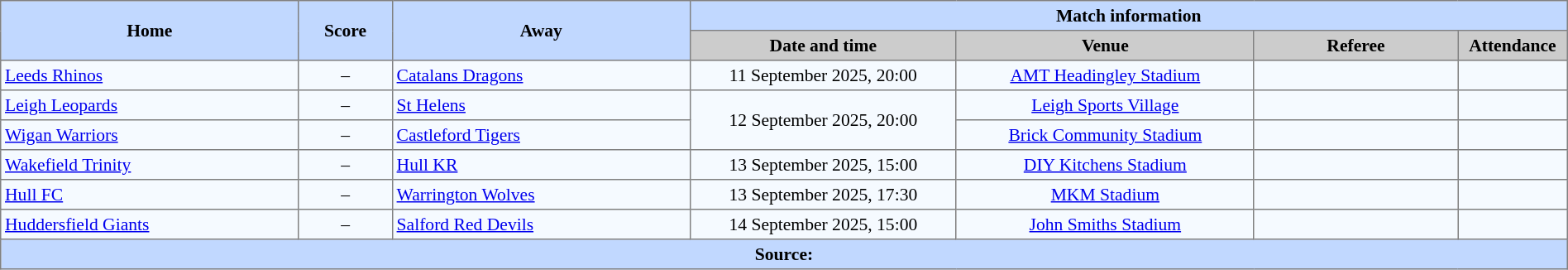<table border=1 style="border-collapse:collapse; font-size:90%; text-align:center;" cellpadding=3 cellspacing=0 width=100%>
<tr style="background:#C1D8ff;">
<th scope="col" rowspan=2 width=19%>Home</th>
<th scope="col" rowspan=2 width=6%>Score</th>
<th scope="col" rowspan=2 width=19%>Away</th>
<th colspan=4>Match information</th>
</tr>
<tr style="background:#CCCCCC;">
<th scope="col" width=17%>Date and time</th>
<th scope="col" width=19%>Venue</th>
<th scope="col" width=13%>Referee</th>
<th scope="col" width=7%>Attendance</th>
</tr>
<tr style="background:#F5FAFF;">
<td style="text-align:left;"> <a href='#'>Leeds Rhinos</a></td>
<td>–</td>
<td style="text-align:left;"> <a href='#'>Catalans Dragons</a></td>
<td>11 September 2025, 20:00</td>
<td><a href='#'>AMT Headingley Stadium</a></td>
<td></td>
<td></td>
</tr>
<tr style="background:#F5FAFF;">
<td style="text-align:left;"> <a href='#'>Leigh Leopards</a></td>
<td>–</td>
<td style="text-align:left;"> <a href='#'>St Helens</a></td>
<td Rowspan=2>12 September 2025, 20:00</td>
<td><a href='#'>Leigh Sports Village</a></td>
<td></td>
<td></td>
</tr>
<tr style="background:#F5FAFF;">
<td style="text-align:left;"> <a href='#'>Wigan Warriors</a></td>
<td>–</td>
<td style="text-align:left;"> <a href='#'>Castleford Tigers</a></td>
<td><a href='#'>Brick Community Stadium</a></td>
<td></td>
<td></td>
</tr>
<tr style="background:#F5FAFF;">
<td style="text-align:left;"> <a href='#'>Wakefield Trinity</a></td>
<td>–</td>
<td style="text-align:left;"> <a href='#'>Hull KR</a></td>
<td>13 September 2025, 15:00</td>
<td><a href='#'>DIY Kitchens Stadium</a></td>
<td></td>
<td></td>
</tr>
<tr style="background:#F5FAFF;">
<td style="text-align:left;"> <a href='#'>Hull FC</a></td>
<td>–</td>
<td style="text-align:left;"> <a href='#'>Warrington Wolves</a></td>
<td>13 September 2025, 17:30</td>
<td><a href='#'>MKM Stadium</a></td>
<td></td>
<td></td>
</tr>
<tr style="background:#F5FAFF;">
<td style="text-align:left;"> <a href='#'>Huddersfield Giants</a></td>
<td>–</td>
<td style="text-align:left;"> <a href='#'>Salford Red Devils</a></td>
<td>14 September 2025, 15:00</td>
<td><a href='#'>John Smiths Stadium</a></td>
<td></td>
<td></td>
</tr>
<tr style="background:#c1d8ff;">
<th colspan=7>Source:</th>
</tr>
</table>
